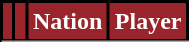<table class="wikitable sortable">
<tr>
<th style="background:#99242B; color:#FFFFFF; border:2px solid #000000;" scope="col"></th>
<th style="background:#99242B; color:#FFFFFF; border:2px solid #000000;" scope="col"></th>
<th style="background:#99242B; color:#FFFFFF; border:2px solid #000000;" scope="col">Nation</th>
<th style="background:#99242B; color:#FFFFFF; border:2px solid #000000;" scope="col">Player</th>
</tr>
<tr>
</tr>
</table>
